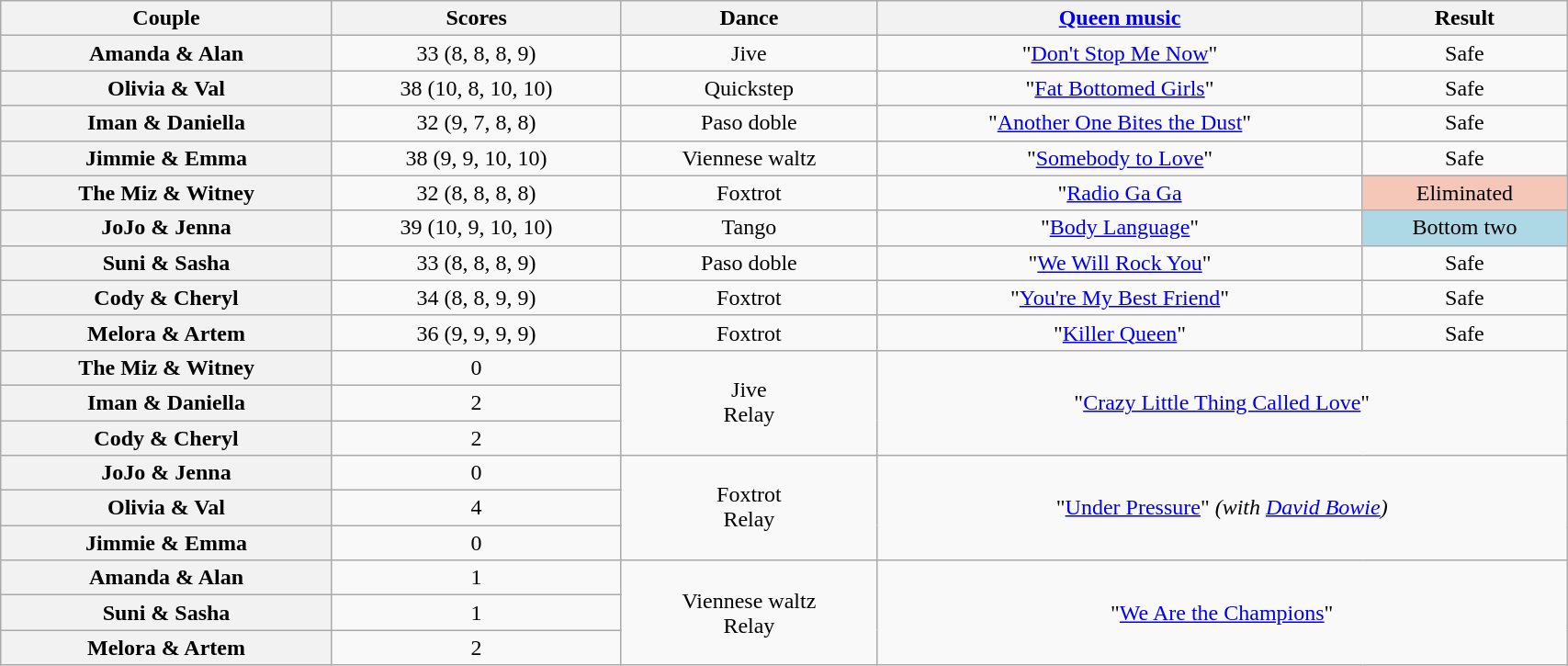<table class="wikitable sortable" style="text-align:center; width: 90%">
<tr>
<th scope="col">Couple</th>
<th scope="col">Scores</th>
<th scope="col" class="unsortable">Dance</th>
<th scope="col" class="unsortable"><a href='#'>Queen music</a></th>
<th scope="col" class="unsortable">Result</th>
</tr>
<tr>
<th scope="row">Amanda & Alan</th>
<td>33 (8, 8, 8, 9)</td>
<td>Jive</td>
<td>"<a href='#'>Don't Stop Me Now</a>"</td>
<td>Safe</td>
</tr>
<tr>
<th scope="row">Olivia & Val</th>
<td>38 (10, 8, 10, 10)</td>
<td>Quickstep</td>
<td>"<a href='#'>Fat Bottomed Girls</a>"</td>
<td>Safe</td>
</tr>
<tr>
<th scope="row">Iman & Daniella</th>
<td>32 (9, 7, 8, 8)</td>
<td>Paso doble</td>
<td>"<a href='#'>Another One Bites the Dust</a>"</td>
<td>Safe</td>
</tr>
<tr>
<th scope="row">Jimmie & Emma</th>
<td>38 (9, 9, 10, 10)</td>
<td>Viennese waltz</td>
<td>"<a href='#'>Somebody to Love</a>"</td>
<td>Safe</td>
</tr>
<tr>
<th scope="row">The Miz & Witney</th>
<td>32 (8, 8, 8, 8)</td>
<td>Foxtrot</td>
<td>"<a href='#'>Radio Ga Ga</a></td>
<td bgcolor=f4c7b8>Eliminated</td>
</tr>
<tr>
<th scope="row">JoJo & Jenna</th>
<td>39 (10, 9, 10, 10)</td>
<td>Tango</td>
<td>"<a href='#'>Body Language</a>"</td>
<td bgcolor=lightblue>Bottom two</td>
</tr>
<tr>
<th scope="row">Suni & Sasha</th>
<td>33 (8, 8, 8, 9)</td>
<td>Paso doble</td>
<td>"<a href='#'>We Will Rock You</a>"</td>
<td>Safe</td>
</tr>
<tr>
<th scope="row">Cody & Cheryl</th>
<td>34 (8, 8, 9, 9)</td>
<td>Foxtrot</td>
<td>"<a href='#'>You're My Best Friend</a>"</td>
<td>Safe</td>
</tr>
<tr>
<th scope="row">Melora & Artem</th>
<td>36 (9, 9, 9, 9)</td>
<td>Foxtrot</td>
<td>"<a href='#'>Killer Queen</a>"</td>
<td>Safe</td>
</tr>
<tr>
<th scope="row">The Miz & Witney</th>
<td>0</td>
<td rowspan="3">Jive<br>Relay</td>
<td colspan="2" rowspan="3">"<a href='#'>Crazy Little Thing Called Love</a>"</td>
</tr>
<tr>
<th scope="row">Iman & Daniella</th>
<td>2</td>
</tr>
<tr>
<th scope="row">Cody & Cheryl</th>
<td>2</td>
</tr>
<tr>
<th scope="row">JoJo & Jenna</th>
<td>0</td>
<td rowspan="3">Foxtrot<br>Relay</td>
<td colspan="2" rowspan="3">"<a href='#'>Under Pressure</a>" <em>(with <a href='#'>David Bowie</a>)</em></td>
</tr>
<tr>
<th scope="row">Olivia & Val</th>
<td>4</td>
</tr>
<tr>
<th scope="row">Jimmie & Emma</th>
<td>0</td>
</tr>
<tr>
<th scope="row">Amanda & Alan</th>
<td>1</td>
<td rowspan="3">Viennese waltz<br>Relay</td>
<td colspan="2" rowspan="3">"<a href='#'>We Are the Champions</a>"</td>
</tr>
<tr>
<th scope="row">Suni & Sasha</th>
<td>1</td>
</tr>
<tr>
<th scope="row">Melora & Artem</th>
<td>2</td>
</tr>
</table>
